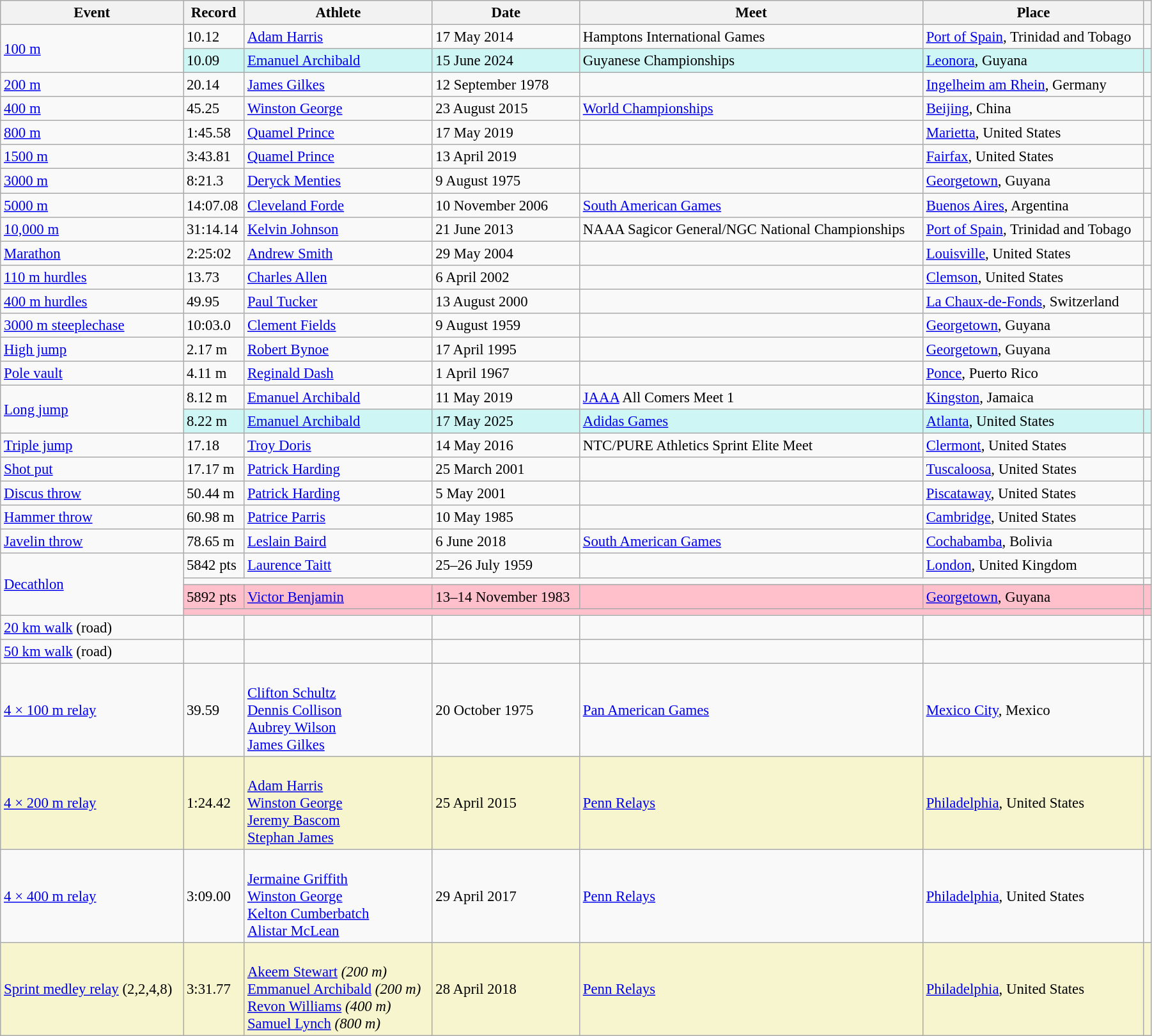<table class="wikitable" style="font-size:95%; width: 95%;">
<tr>
<th>Event</th>
<th>Record</th>
<th>Athlete</th>
<th>Date</th>
<th>Meet</th>
<th>Place</th>
<th></th>
</tr>
<tr>
<td rowspan=2><a href='#'>100 m</a></td>
<td>10.12 </td>
<td><a href='#'>Adam Harris</a></td>
<td>17 May 2014</td>
<td>Hamptons International Games</td>
<td><a href='#'>Port of Spain</a>, Trinidad and Tobago</td>
<td></td>
</tr>
<tr bgcolor=#CEF6F5>
<td>10.09 </td>
<td><a href='#'>Emanuel Archibald</a></td>
<td>15 June 2024</td>
<td>Guyanese Championships</td>
<td><a href='#'>Leonora</a>, Guyana</td>
<td></td>
</tr>
<tr>
<td><a href='#'>200 m</a></td>
<td>20.14 </td>
<td><a href='#'>James Gilkes</a></td>
<td>12 September 1978</td>
<td></td>
<td><a href='#'>Ingelheim am Rhein</a>, Germany</td>
<td></td>
</tr>
<tr>
<td><a href='#'>400 m</a></td>
<td>45.25</td>
<td><a href='#'>Winston George</a></td>
<td>23 August 2015</td>
<td><a href='#'>World Championships</a></td>
<td><a href='#'>Beijing</a>, China</td>
<td></td>
</tr>
<tr>
<td><a href='#'>800 m</a></td>
<td>1:45.58</td>
<td><a href='#'>Quamel Prince</a></td>
<td>17 May 2019</td>
<td></td>
<td><a href='#'>Marietta</a>, United States</td>
<td></td>
</tr>
<tr>
<td><a href='#'>1500 m</a></td>
<td>3:43.81</td>
<td><a href='#'>Quamel Prince</a></td>
<td>13 April 2019</td>
<td></td>
<td><a href='#'>Fairfax</a>, United States</td>
<td></td>
</tr>
<tr>
<td><a href='#'>3000 m</a></td>
<td>8:21.3</td>
<td><a href='#'>Deryck Menties</a></td>
<td>9 August 1975</td>
<td></td>
<td><a href='#'>Georgetown</a>, Guyana</td>
<td></td>
</tr>
<tr>
<td><a href='#'>5000 m</a></td>
<td>14:07.08</td>
<td><a href='#'>Cleveland Forde</a></td>
<td>10 November 2006</td>
<td><a href='#'>South American Games</a></td>
<td><a href='#'>Buenos Aires</a>, Argentina</td>
<td></td>
</tr>
<tr>
<td><a href='#'>10,000 m</a></td>
<td>31:14.14</td>
<td><a href='#'>Kelvin Johnson</a></td>
<td>21 June 2013</td>
<td>NAAA Sagicor General/NGC National Championships</td>
<td><a href='#'>Port of Spain</a>, Trinidad and Tobago</td>
<td></td>
</tr>
<tr>
<td><a href='#'>Marathon</a></td>
<td>2:25:02</td>
<td><a href='#'>Andrew Smith</a></td>
<td>29 May 2004</td>
<td></td>
<td><a href='#'>Louisville</a>, United States</td>
<td></td>
</tr>
<tr>
<td><a href='#'>110 m hurdles</a></td>
<td>13.73</td>
<td><a href='#'>Charles Allen</a></td>
<td>6 April 2002</td>
<td></td>
<td><a href='#'>Clemson</a>, United States</td>
<td></td>
</tr>
<tr>
<td><a href='#'>400 m hurdles</a></td>
<td>49.95</td>
<td><a href='#'>Paul Tucker</a></td>
<td>13 August 2000</td>
<td></td>
<td><a href='#'>La Chaux-de-Fonds</a>, Switzerland</td>
<td></td>
</tr>
<tr>
<td><a href='#'>3000 m steeplechase</a></td>
<td>10:03.0</td>
<td><a href='#'>Clement Fields</a></td>
<td>9 August 1959</td>
<td></td>
<td><a href='#'>Georgetown</a>, Guyana</td>
<td></td>
</tr>
<tr>
<td><a href='#'>High jump</a></td>
<td>2.17 m</td>
<td><a href='#'>Robert Bynoe</a></td>
<td>17 April 1995</td>
<td></td>
<td><a href='#'>Georgetown</a>, Guyana</td>
<td></td>
</tr>
<tr>
<td><a href='#'>Pole vault</a></td>
<td>4.11 m</td>
<td><a href='#'>Reginald Dash</a></td>
<td>1 April 1967</td>
<td></td>
<td><a href='#'>Ponce</a>, Puerto Rico</td>
<td></td>
</tr>
<tr>
<td rowspan=2><a href='#'>Long jump</a></td>
<td>8.12 m </td>
<td><a href='#'>Emanuel Archibald</a></td>
<td>11 May 2019</td>
<td><a href='#'>JAAA</a> All Comers Meet 1</td>
<td><a href='#'>Kingston</a>, Jamaica</td>
<td></td>
</tr>
<tr bgcolor=#CEF6F5>
<td>8.22 m </td>
<td><a href='#'>Emanuel Archibald</a></td>
<td>17 May 2025</td>
<td><a href='#'>Adidas Games</a></td>
<td><a href='#'>Atlanta</a>, United States</td>
<td></td>
</tr>
<tr>
<td><a href='#'>Triple jump</a></td>
<td>17.18 </td>
<td><a href='#'>Troy Doris</a></td>
<td>14 May 2016</td>
<td>NTC/PURE Athletics Sprint Elite Meet</td>
<td><a href='#'>Clermont</a>, United States</td>
<td></td>
</tr>
<tr>
<td><a href='#'>Shot put</a></td>
<td>17.17 m</td>
<td><a href='#'>Patrick Harding</a></td>
<td>25 March 2001</td>
<td></td>
<td><a href='#'>Tuscaloosa</a>, United States</td>
<td></td>
</tr>
<tr>
<td><a href='#'>Discus throw</a></td>
<td>50.44 m</td>
<td><a href='#'>Patrick Harding</a></td>
<td>5 May 2001</td>
<td></td>
<td><a href='#'>Piscataway</a>, United States</td>
<td></td>
</tr>
<tr>
<td><a href='#'>Hammer throw</a></td>
<td>60.98 m</td>
<td><a href='#'>Patrice Parris</a></td>
<td>10 May 1985</td>
<td></td>
<td><a href='#'>Cambridge</a>, United States</td>
<td></td>
</tr>
<tr>
<td><a href='#'>Javelin throw</a></td>
<td>78.65 m</td>
<td><a href='#'>Leslain Baird</a></td>
<td>6 June 2018</td>
<td><a href='#'>South American Games</a></td>
<td><a href='#'>Cochabamba</a>, Bolivia</td>
<td></td>
</tr>
<tr>
<td rowspan=4><a href='#'>Decathlon</a></td>
<td>5842 pts </td>
<td><a href='#'>Laurence Taitt</a></td>
<td>25–26 July 1959</td>
<td></td>
<td><a href='#'>London</a>, United Kingdom</td>
<td></td>
</tr>
<tr>
<td colspan=5></td>
<td></td>
</tr>
<tr style="background:pink">
<td>5892 pts</td>
<td><a href='#'>Victor Benjamin</a></td>
<td>13–14 November 1983</td>
<td></td>
<td><a href='#'>Georgetown</a>, Guyana</td>
<td></td>
</tr>
<tr style="background:pink">
<td colspan=5></td>
<td></td>
</tr>
<tr>
<td><a href='#'>20 km walk</a> (road)</td>
<td></td>
<td></td>
<td></td>
<td></td>
<td></td>
<td></td>
</tr>
<tr>
<td><a href='#'>50 km walk</a> (road)</td>
<td></td>
<td></td>
<td></td>
<td></td>
<td></td>
<td></td>
</tr>
<tr>
<td><a href='#'>4 × 100 m relay</a></td>
<td>39.59 </td>
<td><br><a href='#'>Clifton Schultz</a><br><a href='#'>Dennis Collison</a><br><a href='#'>Aubrey Wilson</a><br><a href='#'>James Gilkes</a></td>
<td>20 October 1975</td>
<td><a href='#'>Pan American Games</a></td>
<td><a href='#'>Mexico City</a>, Mexico</td>
<td></td>
</tr>
<tr style="background:#f6F5CE;">
<td><a href='#'>4 × 200 m relay</a></td>
<td>1:24.42</td>
<td><br><a href='#'>Adam Harris</a><br><a href='#'>Winston George</a><br><a href='#'>Jeremy Bascom</a><br><a href='#'>Stephan James</a></td>
<td>25 April 2015</td>
<td><a href='#'>Penn Relays</a></td>
<td><a href='#'>Philadelphia</a>, United States</td>
<td></td>
</tr>
<tr>
<td><a href='#'>4 × 400 m relay</a></td>
<td>3:09.00</td>
<td><br><a href='#'>Jermaine Griffith</a><br><a href='#'>Winston George</a><br><a href='#'>Kelton Cumberbatch</a><br><a href='#'>Alistar McLean</a></td>
<td>29 April 2017</td>
<td><a href='#'>Penn Relays</a></td>
<td><a href='#'>Philadelphia</a>, United States</td>
<td></td>
</tr>
<tr style="background:#f6F5CE;">
<td><a href='#'>Sprint medley relay</a> (2,2,4,8)</td>
<td>3:31.77</td>
<td><br><a href='#'>Akeem Stewart</a> <em>(200 m)</em><br><a href='#'>Emmanuel Archibald</a> <em>(200 m)</em><br><a href='#'>Revon Williams</a> <em>(400 m)</em><br><a href='#'>Samuel Lynch</a> <em>(800 m)</em></td>
<td>28 April 2018</td>
<td><a href='#'>Penn Relays</a></td>
<td><a href='#'>Philadelphia</a>, United States</td>
<td></td>
</tr>
</table>
